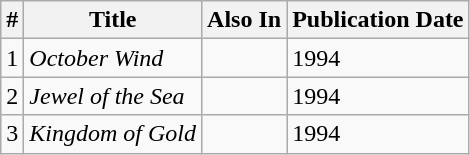<table class="wikitable">
<tr>
<th>#</th>
<th>Title</th>
<th>Also In</th>
<th>Publication Date</th>
</tr>
<tr>
<td>1</td>
<td><em>October Wind</em></td>
<td></td>
<td>1994</td>
</tr>
<tr>
<td>2</td>
<td><em>Jewel of the Sea</em></td>
<td></td>
<td>1994</td>
</tr>
<tr>
<td>3</td>
<td><em>Kingdom of Gold</em></td>
<td></td>
<td>1994</td>
</tr>
</table>
